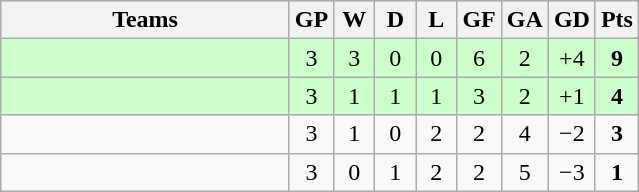<table class="wikitable">
<tr align=center bgcolor=#efefef>
<th width=185>Teams</th>
<th width=20>GP</th>
<th width=20>W</th>
<th width=20>D</th>
<th width=20>L</th>
<th width=20>GF</th>
<th width=20>GA</th>
<th width=20>GD</th>
<th width=20>Pts</th>
</tr>
<tr align=center style="background:#ccffcc;">
<td style="text-align:left;"></td>
<td>3</td>
<td>3</td>
<td>0</td>
<td>0</td>
<td>6</td>
<td>2</td>
<td>+4</td>
<td><strong>9</strong></td>
</tr>
<tr align=center style="background:#ccffcc;">
<td style="text-align:left;"></td>
<td>3</td>
<td>1</td>
<td>1</td>
<td>1</td>
<td>3</td>
<td>2</td>
<td>+1</td>
<td><strong>4</strong></td>
</tr>
<tr align=center>
<td style="text-align:left;"></td>
<td>3</td>
<td>1</td>
<td>0</td>
<td>2</td>
<td>2</td>
<td>4</td>
<td>−2</td>
<td><strong>3</strong></td>
</tr>
<tr align=center>
<td style="text-align:left;"></td>
<td>3</td>
<td>0</td>
<td>1</td>
<td>2</td>
<td>2</td>
<td>5</td>
<td>−3</td>
<td><strong>1</strong></td>
</tr>
</table>
